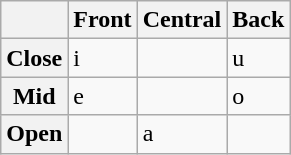<table class="wikitable">
<tr>
<th></th>
<th>Front</th>
<th>Central</th>
<th>Back</th>
</tr>
<tr>
<th>Close</th>
<td>i</td>
<td></td>
<td>u</td>
</tr>
<tr>
<th>Mid</th>
<td>e</td>
<td></td>
<td>o</td>
</tr>
<tr>
<th>Open</th>
<td></td>
<td>a</td>
<td></td>
</tr>
</table>
